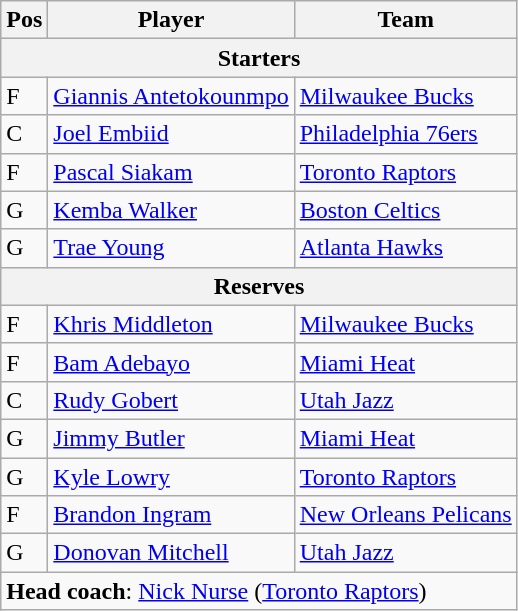<table class="wikitable">
<tr>
<th>Pos</th>
<th>Player</th>
<th>Team</th>
</tr>
<tr>
<th scope="col" colspan="4">Starters</th>
</tr>
<tr>
<td>F</td>
<td><a href='#'>Giannis Antetokounmpo</a></td>
<td><a href='#'>Milwaukee Bucks</a></td>
</tr>
<tr>
<td>C</td>
<td><a href='#'>Joel Embiid</a></td>
<td><a href='#'>Philadelphia 76ers</a></td>
</tr>
<tr>
<td>F</td>
<td><a href='#'>Pascal Siakam</a></td>
<td><a href='#'>Toronto Raptors</a></td>
</tr>
<tr>
<td>G</td>
<td><a href='#'>Kemba Walker</a></td>
<td><a href='#'>Boston Celtics</a></td>
</tr>
<tr>
<td>G</td>
<td><a href='#'>Trae Young</a></td>
<td><a href='#'>Atlanta Hawks</a></td>
</tr>
<tr>
<th scope="col" colspan="4">Reserves</th>
</tr>
<tr>
<td>F</td>
<td><a href='#'>Khris Middleton</a></td>
<td><a href='#'>Milwaukee Bucks</a></td>
</tr>
<tr>
<td>F</td>
<td><a href='#'>Bam Adebayo</a></td>
<td><a href='#'>Miami Heat</a></td>
</tr>
<tr>
<td>C</td>
<td><a href='#'>Rudy Gobert</a></td>
<td><a href='#'>Utah Jazz</a></td>
</tr>
<tr>
<td>G</td>
<td><a href='#'>Jimmy Butler</a></td>
<td><a href='#'>Miami Heat</a></td>
</tr>
<tr>
<td>G</td>
<td><a href='#'>Kyle Lowry</a></td>
<td><a href='#'>Toronto Raptors</a></td>
</tr>
<tr>
<td>F</td>
<td><a href='#'>Brandon Ingram</a></td>
<td><a href='#'>New Orleans Pelicans</a></td>
</tr>
<tr>
<td>G</td>
<td><a href='#'>Donovan Mitchell</a></td>
<td><a href='#'>Utah Jazz</a></td>
</tr>
<tr>
<td colspan="3"><strong>Head coach</strong>: <a href='#'>Nick Nurse</a> (<a href='#'>Toronto Raptors</a>)</td>
</tr>
</table>
